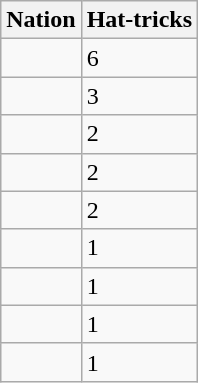<table class="wikitable">
<tr>
<th>Nation</th>
<th>Hat-tricks</th>
</tr>
<tr>
<td></td>
<td>6</td>
</tr>
<tr>
<td></td>
<td>3</td>
</tr>
<tr>
<td></td>
<td>2</td>
</tr>
<tr>
<td></td>
<td>2</td>
</tr>
<tr>
<td></td>
<td>2</td>
</tr>
<tr>
<td></td>
<td>1</td>
</tr>
<tr>
<td></td>
<td>1</td>
</tr>
<tr>
<td></td>
<td>1</td>
</tr>
<tr>
<td></td>
<td>1</td>
</tr>
</table>
